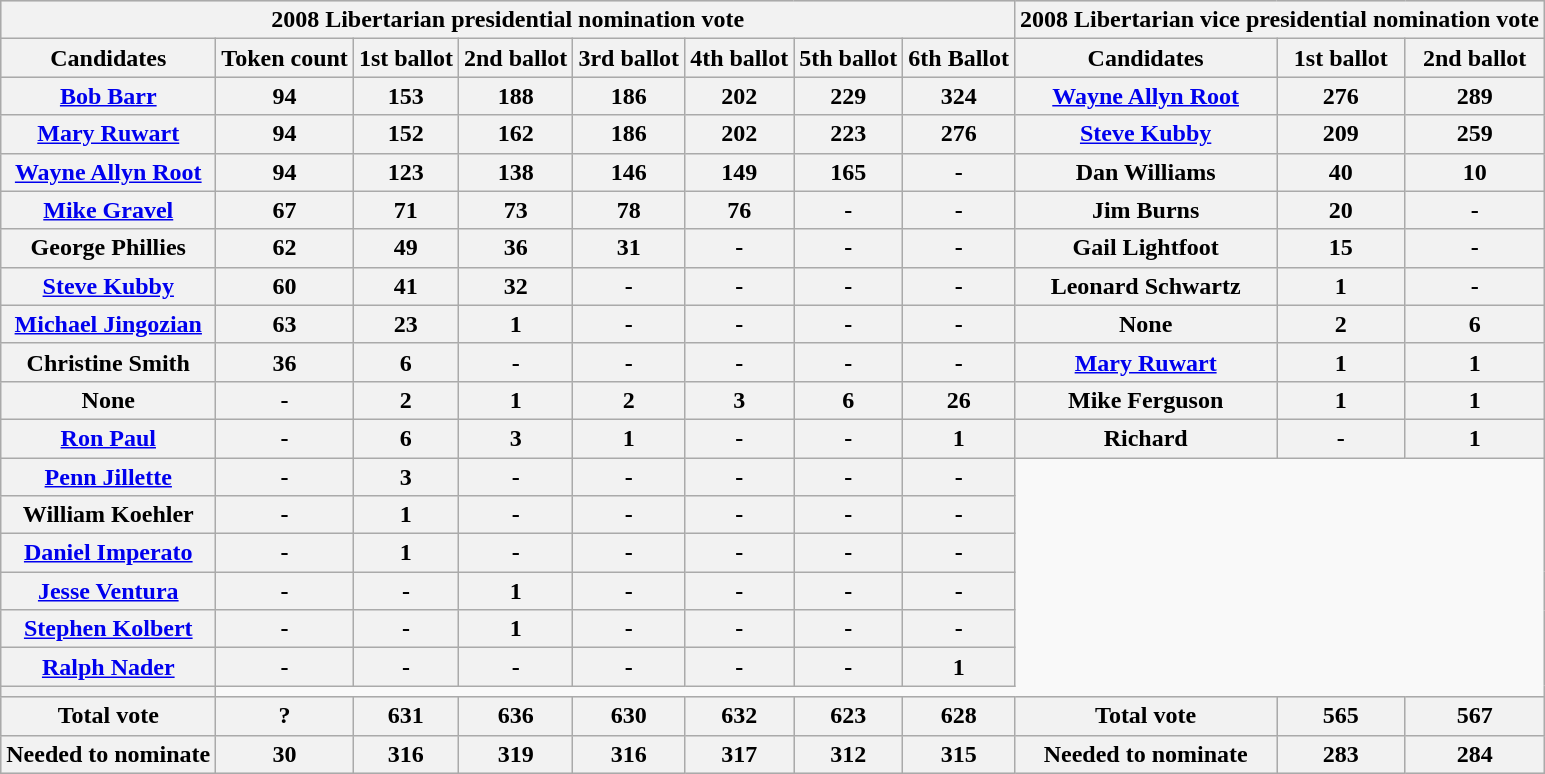<table class="wikitable" style="text-align:center">
<tr style="background:lightgrey;">
<th colspan="8">2008 Libertarian presidential nomination vote</th>
<th colspan="3">2008 Libertarian vice presidential nomination vote</th>
</tr>
<tr style="background:lightgrey;">
<th>Candidates</th>
<th>Token count</th>
<th>1st ballot</th>
<th>2nd ballot</th>
<th>3rd ballot</th>
<th>4th ballot</th>
<th>5th ballot</th>
<th>6th Ballot</th>
<th>Candidates</th>
<th>1st ballot</th>
<th>2nd ballot</th>
</tr>
<tr>
<th><a href='#'>Bob Barr</a></th>
<th>94</th>
<th>153</th>
<th>188</th>
<th>186</th>
<th>202</th>
<th>229</th>
<th>324</th>
<th><a href='#'>Wayne Allyn Root</a></th>
<th>276</th>
<th>289</th>
</tr>
<tr>
<th><a href='#'>Mary Ruwart</a></th>
<th>94</th>
<th>152</th>
<th>162</th>
<th>186</th>
<th>202</th>
<th>223</th>
<th>276</th>
<th><a href='#'>Steve Kubby</a></th>
<th>209</th>
<th>259</th>
</tr>
<tr>
<th><a href='#'>Wayne Allyn Root</a></th>
<th>94</th>
<th>123</th>
<th>138</th>
<th>146</th>
<th>149</th>
<th>165</th>
<th>-</th>
<th>Dan Williams</th>
<th>40</th>
<th>10</th>
</tr>
<tr>
<th><a href='#'>Mike Gravel</a></th>
<th>67</th>
<th>71</th>
<th>73</th>
<th>78</th>
<th>76</th>
<th>-</th>
<th>-</th>
<th>Jim Burns</th>
<th>20</th>
<th>-</th>
</tr>
<tr>
<th>George Phillies</th>
<th>62</th>
<th>49</th>
<th>36</th>
<th>31</th>
<th>-</th>
<th>-</th>
<th>-</th>
<th>Gail Lightfoot</th>
<th>15</th>
<th>-</th>
</tr>
<tr>
<th><a href='#'>Steve Kubby</a></th>
<th>60</th>
<th>41</th>
<th>32</th>
<th>-</th>
<th>-</th>
<th>-</th>
<th>-</th>
<th>Leonard Schwartz</th>
<th>1</th>
<th>-</th>
</tr>
<tr>
<th><a href='#'>Michael Jingozian</a></th>
<th>63</th>
<th>23</th>
<th>1</th>
<th>-</th>
<th>-</th>
<th>-</th>
<th>-</th>
<th>None</th>
<th>2</th>
<th>6</th>
</tr>
<tr>
<th>Christine Smith</th>
<th>36</th>
<th>6</th>
<th>-</th>
<th>-</th>
<th>-</th>
<th>-</th>
<th>-</th>
<th><a href='#'>Mary Ruwart</a></th>
<th>1</th>
<th>1</th>
</tr>
<tr>
<th>None</th>
<th>-</th>
<th>2</th>
<th>1</th>
<th>2</th>
<th>3</th>
<th>6</th>
<th>26</th>
<th>Mike Ferguson</th>
<th>1</th>
<th>1</th>
</tr>
<tr>
<th><a href='#'>Ron Paul</a></th>
<th>-</th>
<th>6</th>
<th>3</th>
<th>1</th>
<th>-</th>
<th>-</th>
<th>1</th>
<th>Richard</th>
<th>-</th>
<th>1</th>
</tr>
<tr>
<th><a href='#'>Penn Jillette</a></th>
<th>-</th>
<th>3</th>
<th>-</th>
<th>-</th>
<th>-</th>
<th>-</th>
<th>-</th>
</tr>
<tr>
<th>William Koehler</th>
<th>-</th>
<th>1</th>
<th>-</th>
<th>-</th>
<th>-</th>
<th>-</th>
<th>-</th>
</tr>
<tr>
<th><a href='#'>Daniel Imperato</a></th>
<th>-</th>
<th>1</th>
<th>-</th>
<th>-</th>
<th>-</th>
<th>-</th>
<th>-</th>
</tr>
<tr>
<th><a href='#'>Jesse Ventura</a></th>
<th>-</th>
<th>-</th>
<th>1</th>
<th>-</th>
<th>-</th>
<th>-</th>
<th>-</th>
</tr>
<tr>
<th><a href='#'>Stephen Kolbert</a></th>
<th>-</th>
<th>-</th>
<th>1</th>
<th>-</th>
<th>-</th>
<th>-</th>
<th>-</th>
</tr>
<tr>
<th><a href='#'>Ralph Nader</a></th>
<th>-</th>
<th>-</th>
<th>-</th>
<th>-</th>
<th>-</th>
<th>-</th>
<th>1</th>
</tr>
<tr>
<th></th>
</tr>
<tr style="background:lightgrey;">
<th>Total vote</th>
<th>?</th>
<th>631</th>
<th>636</th>
<th>630</th>
<th>632</th>
<th>623</th>
<th>628</th>
<th>Total vote</th>
<th>565</th>
<th>567</th>
</tr>
<tr style="background:lightgrey;">
<th>Needed to nominate</th>
<th>30</th>
<th>316</th>
<th>319</th>
<th>316</th>
<th>317</th>
<th>312</th>
<th>315</th>
<th>Needed to nominate</th>
<th>283</th>
<th>284</th>
</tr>
</table>
